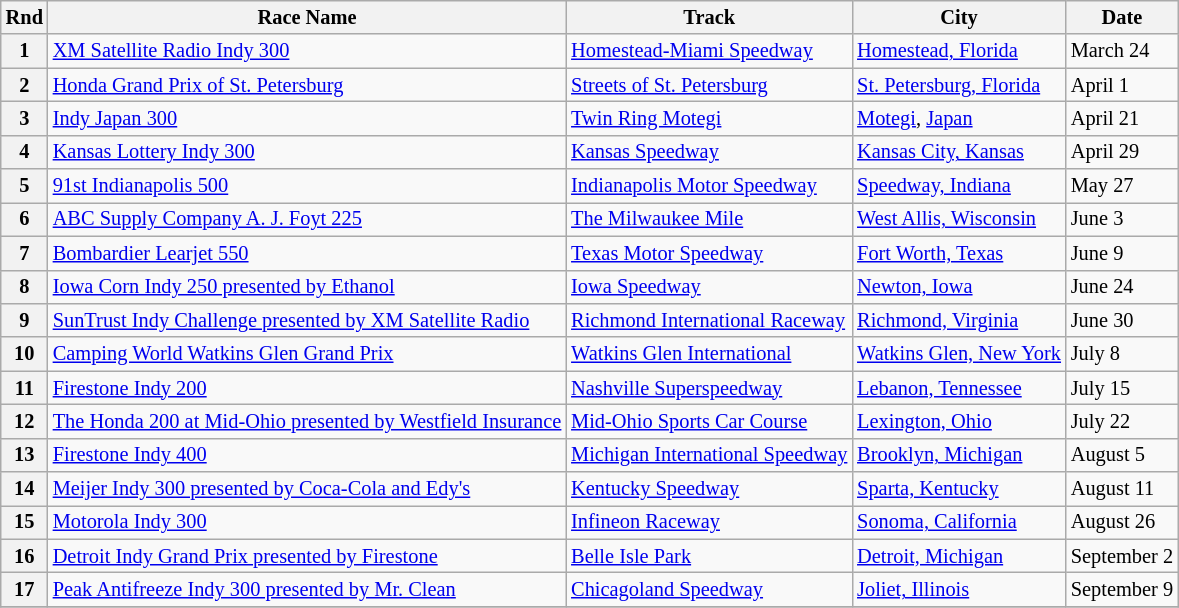<table class="wikitable" style="font-size: 85%">
<tr>
<th>Rnd</th>
<th>Race Name</th>
<th>Track</th>
<th>City</th>
<th>Date</th>
</tr>
<tr>
<th>1</th>
<td><a href='#'>XM Satellite Radio Indy 300</a></td>
<td> <a href='#'>Homestead-Miami Speedway</a></td>
<td><a href='#'>Homestead, Florida</a></td>
<td>March 24</td>
</tr>
<tr>
<th>2</th>
<td><a href='#'>Honda Grand Prix of St. Petersburg</a></td>
<td> <a href='#'>Streets of St. Petersburg</a></td>
<td><a href='#'>St. Petersburg, Florida</a></td>
<td>April 1</td>
</tr>
<tr>
<th>3</th>
<td><a href='#'>Indy Japan 300</a></td>
<td> <a href='#'>Twin Ring Motegi</a></td>
<td><a href='#'>Motegi</a>, <a href='#'>Japan</a></td>
<td>April 21</td>
</tr>
<tr>
<th>4</th>
<td><a href='#'>Kansas Lottery Indy 300</a></td>
<td> <a href='#'>Kansas Speedway</a></td>
<td><a href='#'>Kansas City, Kansas</a></td>
<td>April 29</td>
</tr>
<tr>
<th>5</th>
<td><a href='#'>91st Indianapolis 500</a></td>
<td> <a href='#'>Indianapolis Motor Speedway</a></td>
<td><a href='#'>Speedway, Indiana</a></td>
<td>May 27</td>
</tr>
<tr>
<th>6</th>
<td><a href='#'>ABC Supply Company A. J. Foyt 225</a></td>
<td> <a href='#'>The Milwaukee Mile</a></td>
<td><a href='#'>West Allis, Wisconsin</a></td>
<td>June 3</td>
</tr>
<tr>
<th>7</th>
<td><a href='#'>Bombardier Learjet 550</a></td>
<td> <a href='#'>Texas Motor Speedway</a></td>
<td><a href='#'>Fort Worth, Texas</a></td>
<td>June 9</td>
</tr>
<tr>
<th>8</th>
<td><a href='#'>Iowa Corn Indy 250 presented by Ethanol</a></td>
<td> <a href='#'>Iowa Speedway</a></td>
<td><a href='#'>Newton, Iowa</a></td>
<td>June 24</td>
</tr>
<tr>
<th>9</th>
<td><a href='#'>SunTrust Indy Challenge presented by XM Satellite Radio</a></td>
<td> <a href='#'>Richmond International Raceway</a></td>
<td><a href='#'>Richmond, Virginia</a></td>
<td>June 30</td>
</tr>
<tr>
<th>10</th>
<td><a href='#'>Camping World Watkins Glen Grand Prix</a></td>
<td> <a href='#'>Watkins Glen International</a></td>
<td><a href='#'>Watkins Glen, New York</a></td>
<td>July 8</td>
</tr>
<tr>
<th>11</th>
<td><a href='#'>Firestone Indy 200</a></td>
<td> <a href='#'>Nashville Superspeedway</a></td>
<td><a href='#'>Lebanon, Tennessee</a></td>
<td>July 15</td>
</tr>
<tr>
<th>12</th>
<td><a href='#'>The Honda 200 at Mid-Ohio presented by Westfield Insurance</a></td>
<td> <a href='#'>Mid-Ohio Sports Car Course</a></td>
<td><a href='#'>Lexington, Ohio</a></td>
<td>July 22</td>
</tr>
<tr>
<th>13</th>
<td><a href='#'>Firestone Indy 400</a></td>
<td> <a href='#'>Michigan International Speedway</a></td>
<td><a href='#'>Brooklyn, Michigan</a></td>
<td>August 5</td>
</tr>
<tr>
<th>14</th>
<td><a href='#'>Meijer Indy 300 presented by Coca-Cola and Edy's</a></td>
<td> <a href='#'>Kentucky Speedway</a></td>
<td><a href='#'>Sparta, Kentucky</a></td>
<td>August 11</td>
</tr>
<tr>
<th>15</th>
<td><a href='#'>Motorola Indy 300</a></td>
<td> <a href='#'>Infineon Raceway</a></td>
<td><a href='#'>Sonoma, California</a></td>
<td>August 26</td>
</tr>
<tr>
<th>16</th>
<td><a href='#'>Detroit Indy Grand Prix presented by Firestone</a></td>
<td> <a href='#'>Belle Isle Park</a></td>
<td><a href='#'>Detroit, Michigan</a></td>
<td>September 2</td>
</tr>
<tr>
<th>17</th>
<td><a href='#'>Peak Antifreeze Indy 300 presented by Mr. Clean</a></td>
<td> <a href='#'>Chicagoland Speedway</a></td>
<td><a href='#'>Joliet, Illinois</a></td>
<td>September 9</td>
</tr>
<tr>
</tr>
</table>
